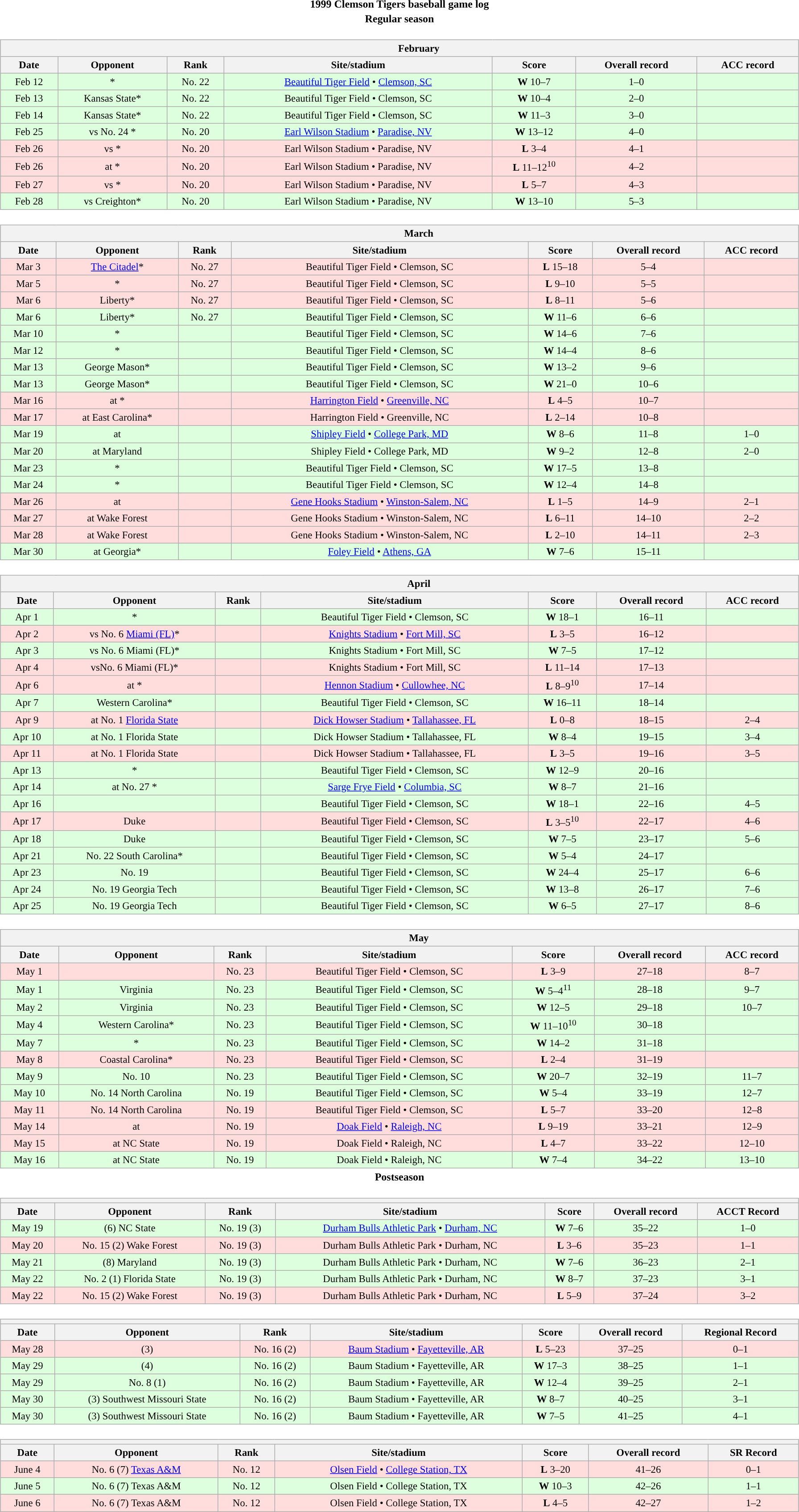<table class="toccolours" width=95% style="clear:both; margin:1.5em auto; text-align:center;">
<tr>
<th colspan=2>1999 Clemson Tigers baseball game log</th>
</tr>
<tr>
<th colspan=2>Regular season</th>
</tr>
<tr valign="top">
<td><br><table class="wikitable collapsible collapsed" style="margin:auto; width:100%; text-align:center; font-size:95%">
<tr>
<th colspan=12 style="padding-left:4em;">February</th>
</tr>
<tr>
<th>Date</th>
<th>Opponent</th>
<th>Rank</th>
<th>Site/stadium</th>
<th>Score</th>
<th>Overall record</th>
<th>ACC record</th>
</tr>
<tr bgcolor=ddffdd>
<td>Feb 12</td>
<td>*</td>
<td>No. 22</td>
<td><a href='#'>Beautiful Tiger Field</a> • <a href='#'>Clemson, SC</a></td>
<td><strong>W</strong> 10–7</td>
<td>1–0</td>
<td></td>
</tr>
<tr bgcolor=ddffdd>
<td>Feb 13</td>
<td>Kansas State*</td>
<td>No. 22</td>
<td>Beautiful Tiger Field • Clemson, SC</td>
<td><strong>W</strong> 10–4</td>
<td>2–0</td>
<td></td>
</tr>
<tr bgcolor=ddffdd>
<td>Feb 14</td>
<td>Kansas State*</td>
<td>No. 22</td>
<td>Beautiful Tiger Field • Clemson, SC</td>
<td><strong>W</strong> 11–3</td>
<td>3–0</td>
<td></td>
</tr>
<tr bgcolor=ddffdd>
<td>Feb 25</td>
<td>vs No. 24 *</td>
<td>No. 20</td>
<td><a href='#'>Earl Wilson Stadium</a> • <a href='#'>Paradise, NV</a></td>
<td><strong>W</strong> 13–12</td>
<td>4–0</td>
<td></td>
</tr>
<tr bgcolor=ffdddd>
<td>Feb 26</td>
<td>vs *</td>
<td>No. 20</td>
<td>Earl Wilson Stadium • Paradise, NV</td>
<td><strong>L</strong> 3–4</td>
<td>4–1</td>
<td></td>
</tr>
<tr bgcolor=ffdddd>
<td>Feb 26</td>
<td>at *</td>
<td>No. 20</td>
<td>Earl Wilson Stadium • Paradise, NV</td>
<td><strong>L</strong> 11–12<sup>10</sup></td>
<td>4–2</td>
<td></td>
</tr>
<tr bgcolor=ffdddd>
<td>Feb 27</td>
<td>vs *</td>
<td>No. 20</td>
<td>Earl Wilson Stadium • Paradise, NV</td>
<td><strong>L</strong> 5–7</td>
<td>4–3</td>
<td></td>
</tr>
<tr bgcolor=ddffdd>
<td>Feb 28</td>
<td>vs Creighton*</td>
<td>No. 20</td>
<td>Earl Wilson Stadium • Paradise, NV</td>
<td><strong>W</strong> 13–10</td>
<td>5–3</td>
<td></td>
</tr>
</table>
</td>
</tr>
<tr>
<td><br><table class="wikitable collapsible collapsed" style="margin:auto; width:100%; text-align:center; font-size:95%">
<tr>
<th colspan=12 style="padding-left:4em;">March</th>
</tr>
<tr>
<th>Date</th>
<th>Opponent</th>
<th>Rank</th>
<th>Site/stadium</th>
<th>Score</th>
<th>Overall record</th>
<th>ACC record</th>
</tr>
<tr bgcolor=ffdddd>
<td>Mar 3</td>
<td><a href='#'>The Citadel</a>*</td>
<td>No. 27</td>
<td>Beautiful Tiger Field • Clemson, SC</td>
<td><strong>L</strong> 15–18</td>
<td>5–4</td>
<td></td>
</tr>
<tr bgcolor=ffdddd>
<td>Mar 5</td>
<td>*</td>
<td>No. 27</td>
<td>Beautiful Tiger Field • Clemson, SC</td>
<td><strong>L</strong> 9–10</td>
<td>5–5</td>
<td></td>
</tr>
<tr bgcolor=ffdddd>
<td>Mar 6</td>
<td>Liberty*</td>
<td>No. 27</td>
<td>Beautiful Tiger Field • Clemson, SC</td>
<td><strong>L</strong> 8–11</td>
<td>5–6</td>
<td></td>
</tr>
<tr bgcolor=ddffdd>
<td>Mar 6</td>
<td>Liberty*</td>
<td>No. 27</td>
<td>Beautiful Tiger Field • Clemson, SC</td>
<td><strong>W</strong> 11–6</td>
<td>6–6</td>
<td></td>
</tr>
<tr bgcolor=ddffdd>
<td>Mar 10</td>
<td>*</td>
<td></td>
<td>Beautiful Tiger Field • Clemson, SC</td>
<td><strong>W</strong> 14–6</td>
<td>7–6</td>
<td></td>
</tr>
<tr bgcolor=ddffdd>
<td>Mar 12</td>
<td>*</td>
<td></td>
<td>Beautiful Tiger Field • Clemson, SC</td>
<td><strong>W</strong> 14–4</td>
<td>8–6</td>
<td></td>
</tr>
<tr bgcolor=ddffdd>
<td>Mar 13</td>
<td>George Mason*</td>
<td></td>
<td>Beautiful Tiger Field • Clemson, SC</td>
<td><strong>W</strong> 13–2</td>
<td>9–6</td>
<td></td>
</tr>
<tr bgcolor=ddffdd>
<td>Mar 13</td>
<td>George Mason*</td>
<td></td>
<td>Beautiful Tiger Field • Clemson, SC</td>
<td><strong>W</strong> 21–0</td>
<td>10–6</td>
<td></td>
</tr>
<tr bgcolor=ffdddd>
<td>Mar 16</td>
<td>at *</td>
<td></td>
<td><a href='#'>Harrington Field</a> • <a href='#'>Greenville, NC</a></td>
<td><strong>L</strong> 4–5</td>
<td>10–7</td>
<td></td>
</tr>
<tr bgcolor=ffdddd>
<td>Mar 17</td>
<td>at East Carolina*</td>
<td></td>
<td>Harrington Field • Greenville, NC</td>
<td><strong>L</strong> 2–14</td>
<td>10–8</td>
<td></td>
</tr>
<tr bgcolor=ddffdd>
<td>Mar 19</td>
<td>at </td>
<td></td>
<td><a href='#'>Shipley Field</a> • <a href='#'>College Park, MD</a></td>
<td><strong>W</strong> 8–6</td>
<td>11–8</td>
<td>1–0</td>
</tr>
<tr bgcolor=ddffdd>
<td>Mar 20</td>
<td>at Maryland</td>
<td></td>
<td>Shipley Field • College Park, MD</td>
<td><strong>W</strong> 9–2</td>
<td>12–8</td>
<td>2–0</td>
</tr>
<tr bgcolor=ddffdd>
<td>Mar 23</td>
<td>*</td>
<td></td>
<td>Beautiful Tiger Field • Clemson, SC</td>
<td><strong>W</strong> 17–5</td>
<td>13–8</td>
<td></td>
</tr>
<tr bgcolor=ddffdd>
<td>Mar 24</td>
<td>*</td>
<td></td>
<td>Beautiful Tiger Field • Clemson, SC</td>
<td><strong>W</strong> 12–4</td>
<td>14–8</td>
<td></td>
</tr>
<tr bgcolor=ffdddd>
<td>Mar 26</td>
<td>at </td>
<td></td>
<td><a href='#'>Gene Hooks Stadium</a> • <a href='#'>Winston-Salem, NC</a></td>
<td><strong>L</strong> 1–5</td>
<td>14–9</td>
<td>2–1</td>
</tr>
<tr bgcolor=ffdddd>
<td>Mar 27</td>
<td>at Wake Forest</td>
<td></td>
<td>Gene Hooks Stadium • Winston-Salem, NC</td>
<td><strong>L</strong> 6–11</td>
<td>14–10</td>
<td>2–2</td>
</tr>
<tr bgcolor=ffdddd>
<td>Mar 28</td>
<td>at Wake Forest</td>
<td></td>
<td>Gene Hooks Stadium • Winston-Salem, NC</td>
<td><strong>L</strong> 2–10</td>
<td>14–11</td>
<td>2–3</td>
</tr>
<tr bgcolor=ddffdd>
<td>Mar 30</td>
<td>at Georgia*</td>
<td></td>
<td><a href='#'>Foley Field</a> • <a href='#'>Athens, GA</a></td>
<td><strong>W</strong> 7–6</td>
<td>15–11</td>
<td></td>
</tr>
</table>
</td>
</tr>
<tr>
<td><br><table class="wikitable collapsible collapsed" style="margin:auto; width:100%; text-align:center; font-size:95%">
<tr>
<th colspan=12 style="padding-left:4em;">April</th>
</tr>
<tr>
<th>Date</th>
<th>Opponent</th>
<th>Rank</th>
<th>Site/stadium</th>
<th>Score</th>
<th>Overall record</th>
<th>ACC record</th>
</tr>
<tr bgcolor=ddffdd>
<td>Apr 1</td>
<td>*</td>
<td></td>
<td>Beautiful Tiger Field • Clemson, SC</td>
<td><strong>W</strong> 18–1</td>
<td>16–11</td>
<td></td>
</tr>
<tr bgcolor=ffdddd>
<td>Apr 2</td>
<td>vs No. 6 <a href='#'>Miami (FL)</a>*</td>
<td></td>
<td><a href='#'>Knights Stadium</a> • <a href='#'>Fort Mill, SC</a></td>
<td><strong>L</strong> 3–5</td>
<td>16–12</td>
<td></td>
</tr>
<tr bgcolor=ddffdd>
<td>Apr 3</td>
<td>vs No. 6 Miami (FL)*</td>
<td></td>
<td>Knights Stadium • Fort Mill, SC</td>
<td><strong>W</strong> 7–5</td>
<td>17–12</td>
<td></td>
</tr>
<tr bgcolor=ffdddd>
<td>Apr 4</td>
<td>vsNo. 6  Miami (FL)*</td>
<td></td>
<td>Knights Stadium • Fort Mill, SC</td>
<td><strong>L</strong> 11–14</td>
<td>17–13</td>
<td></td>
</tr>
<tr bgcolor=ffdddd>
<td>Apr 6</td>
<td>at *</td>
<td></td>
<td><a href='#'>Hennon Stadium</a> • <a href='#'>Cullowhee, NC</a></td>
<td><strong>L</strong> 8–9<sup>10</sup></td>
<td>17–14</td>
<td></td>
</tr>
<tr bgcolor=ddffdd>
<td>Apr 7</td>
<td>Western Carolina*</td>
<td></td>
<td>Beautiful Tiger Field • Clemson, SC</td>
<td><strong>W</strong> 16–11</td>
<td>18–14</td>
<td></td>
</tr>
<tr bgcolor=ffdddd>
<td>Apr 9</td>
<td>at No. 1 <a href='#'>Florida State</a></td>
<td></td>
<td><a href='#'>Dick Howser Stadium</a> • <a href='#'>Tallahassee, FL</a></td>
<td><strong>L</strong> 0–8</td>
<td>18–15</td>
<td>2–4</td>
</tr>
<tr bgcolor=ddffdd>
<td>Apr 10</td>
<td>at No. 1 Florida State</td>
<td></td>
<td>Dick Howser Stadium • Tallahassee, FL</td>
<td><strong>W</strong> 8–4</td>
<td>19–15</td>
<td>3–4</td>
</tr>
<tr bgcolor=ffdddd>
<td>Apr 11</td>
<td>at No. 1 Florida State</td>
<td></td>
<td>Dick Howser Stadium • Tallahassee, FL</td>
<td><strong>L</strong> 3–5</td>
<td>19–16</td>
<td>3–5</td>
</tr>
<tr bgcolor=ddffdd>
<td>Apr 13</td>
<td>*</td>
<td></td>
<td>Beautiful Tiger Field • Clemson, SC</td>
<td><strong>W</strong> 12–9</td>
<td>20–16</td>
<td></td>
</tr>
<tr bgcolor=ddffdd>
<td>Apr 14</td>
<td>at No. 27 *</td>
<td></td>
<td><a href='#'>Sarge Frye Field</a> • <a href='#'>Columbia, SC</a></td>
<td><strong>W</strong> 8–7</td>
<td>21–16</td>
<td></td>
</tr>
<tr bgcolor=ddffdd>
<td>Apr 16</td>
<td></td>
<td></td>
<td>Beautiful Tiger Field • Clemson, SC</td>
<td><strong>W</strong> 18–1</td>
<td>22–16</td>
<td>4–5</td>
</tr>
<tr bgcolor=ffdddd>
<td>Apr 17</td>
<td>Duke</td>
<td></td>
<td>Beautiful Tiger Field • Clemson, SC</td>
<td><strong>L</strong> 3–5<sup>10</sup></td>
<td>22–17</td>
<td>4–6</td>
</tr>
<tr bgcolor=ddffdd>
<td>Apr 18</td>
<td>Duke</td>
<td></td>
<td>Beautiful Tiger Field • Clemson, SC</td>
<td><strong>W</strong> 7–5</td>
<td>23–17</td>
<td>5–6</td>
</tr>
<tr bgcolor=ddffdd>
<td>Apr 21</td>
<td>No. 22 South Carolina*</td>
<td></td>
<td>Beautiful Tiger Field • Clemson, SC</td>
<td><strong>W</strong> 5–4</td>
<td>24–17</td>
<td></td>
</tr>
<tr bgcolor=ddffdd>
<td>Apr 23</td>
<td>No. 19 </td>
<td></td>
<td>Beautiful Tiger Field • Clemson, SC</td>
<td><strong>W</strong> 24–4</td>
<td>25–17</td>
<td>6–6</td>
</tr>
<tr bgcolor=ddffdd>
<td>Apr 24</td>
<td>No. 19 Georgia Tech</td>
<td></td>
<td>Beautiful Tiger Field • Clemson, SC</td>
<td><strong>W</strong> 13–8</td>
<td>26–17</td>
<td>7–6</td>
</tr>
<tr bgcolor=ddffdd>
<td>Apr 25</td>
<td>No. 19 Georgia Tech</td>
<td></td>
<td>Beautiful Tiger Field • Clemson, SC</td>
<td><strong>W</strong> 6–5</td>
<td>27–17</td>
<td>8–6</td>
</tr>
</table>
</td>
</tr>
<tr>
<td><br><table class="wikitable collapsible collapsed" style="margin:auto; width:100%; text-align:center; font-size:95%">
<tr>
<th colspan=12 style="padding-left:4em;">May</th>
</tr>
<tr>
<th>Date</th>
<th>Opponent</th>
<th>Rank</th>
<th>Site/stadium</th>
<th>Score</th>
<th>Overall record</th>
<th>ACC record</th>
</tr>
<tr bgcolor=ffdddd>
<td>May 1</td>
<td></td>
<td>No. 23</td>
<td>Beautiful Tiger Field • Clemson, SC</td>
<td><strong>L</strong> 3–9</td>
<td>27–18</td>
<td>8–7</td>
</tr>
<tr bgcolor=ddffdd>
<td>May 1</td>
<td>Virginia</td>
<td>No. 23</td>
<td>Beautiful Tiger Field • Clemson, SC</td>
<td><strong>W</strong> 5–4<sup>11</sup></td>
<td>28–18</td>
<td>9–7</td>
</tr>
<tr bgcolor=ddffdd>
<td>May 2</td>
<td>Virginia</td>
<td>No. 23</td>
<td>Beautiful Tiger Field • Clemson, SC</td>
<td><strong>W</strong> 12–5</td>
<td>29–18</td>
<td>10–7</td>
</tr>
<tr bgcolor=ddffdd>
<td>May 4</td>
<td>Western Carolina*</td>
<td>No. 23</td>
<td>Beautiful Tiger Field • Clemson, SC</td>
<td><strong>W</strong> 11–10<sup>10</sup></td>
<td>30–18</td>
<td></td>
</tr>
<tr bgcolor=ddffdd>
<td>May 7</td>
<td>*</td>
<td>No. 23</td>
<td>Beautiful Tiger Field • Clemson, SC</td>
<td><strong>W</strong> 14–2</td>
<td>31–18</td>
<td></td>
</tr>
<tr bgcolor=ffdddd>
<td>May 8</td>
<td>Coastal Carolina*</td>
<td>No. 23</td>
<td>Beautiful Tiger Field • Clemson, SC</td>
<td><strong>L</strong> 2–4</td>
<td>31–19</td>
<td></td>
</tr>
<tr bgcolor=ddffdd>
<td>May 9</td>
<td>No. 10 </td>
<td>No. 23</td>
<td>Beautiful Tiger Field • Clemson, SC</td>
<td><strong>W</strong> 20–7</td>
<td>32–19</td>
<td>11–7</td>
</tr>
<tr bgcolor=ddffdd>
<td>May 10</td>
<td>No. 14 North Carolina</td>
<td>No. 19</td>
<td>Beautiful Tiger Field • Clemson, SC</td>
<td><strong>W</strong> 5–4</td>
<td>33–19</td>
<td>12–7</td>
</tr>
<tr bgcolor=ffdddd>
<td>May 11</td>
<td>No. 14 North Carolina</td>
<td>No. 19</td>
<td>Beautiful Tiger Field • Clemson, SC</td>
<td><strong>L</strong> 5–7</td>
<td>33–20</td>
<td>12–8</td>
</tr>
<tr bgcolor=ffdddd>
<td>May 14</td>
<td>at </td>
<td>No. 19</td>
<td><a href='#'>Doak Field</a> • <a href='#'>Raleigh, NC</a></td>
<td><strong>L</strong> 9–19</td>
<td>33–21</td>
<td>12–9</td>
</tr>
<tr bgcolor=ffdddd>
<td>May 15</td>
<td>at NC State</td>
<td>No. 19</td>
<td>Doak Field • Raleigh, NC</td>
<td><strong>L</strong> 4–7</td>
<td>33–22</td>
<td>12–10</td>
</tr>
<tr bgcolor=ddffdd>
<td>May 16</td>
<td>at NC State</td>
<td>No. 19</td>
<td>Doak Field • Raleigh, NC</td>
<td><strong>W</strong> 7–4</td>
<td>34–22</td>
<td>13–10</td>
</tr>
</table>
</td>
</tr>
<tr>
<th colspan=2>Postseason</th>
</tr>
<tr>
<td><br><table class="wikitable collapsible collapsed" style="margin:auto; width:100%; text-align:center; font-size:95%">
<tr>
<th colspan=12 style="padding-left:4em;"><a href='#'></a></th>
</tr>
<tr>
<th>Date</th>
<th>Opponent</th>
<th>Rank</th>
<th>Site/stadium</th>
<th>Score</th>
<th>Overall record</th>
<th>ACCT Record</th>
</tr>
<tr bgcolor=ddffdd>
<td>May 19</td>
<td>(6) NC State</td>
<td>No. 19 (3)</td>
<td><a href='#'>Durham Bulls Athletic Park</a> • <a href='#'>Durham, NC</a></td>
<td><strong>W</strong> 7–6</td>
<td>35–22</td>
<td>1–0</td>
</tr>
<tr bgcolor=ffdddd>
<td>May 20</td>
<td>No. 15 (2) Wake Forest</td>
<td>No. 19 (3)</td>
<td>Durham Bulls Athletic Park • Durham, NC</td>
<td><strong>L</strong> 3–6</td>
<td>35–23</td>
<td>1–1</td>
</tr>
<tr bgcolor=ddffdd>
<td>May 21</td>
<td>(8) Maryland</td>
<td>No. 19 (3)</td>
<td>Durham Bulls Athletic Park • Durham, NC</td>
<td><strong>W</strong> 7–6</td>
<td>36–23</td>
<td>2–1</td>
</tr>
<tr bgcolor=ddffdd>
<td>May 22</td>
<td>No. 2 (1) Florida State</td>
<td>No. 19 (3)</td>
<td>Durham Bulls Athletic Park • Durham, NC</td>
<td><strong>W</strong> 8–7</td>
<td>37–23</td>
<td>3–1</td>
</tr>
<tr bgcolor=ffdddd>
<td>May 22</td>
<td>No. 15 (2) Wake Forest</td>
<td>No. 19 (3)</td>
<td>Durham Bulls Athletic Park • Durham, NC</td>
<td><strong>L</strong> 5–9</td>
<td>37–24</td>
<td>3–2</td>
</tr>
</table>
</td>
</tr>
<tr>
<td><br><table class="wikitable collapsible collapsed" style="margin:auto; width:100%; text-align:center; font-size:95%">
<tr>
<th colspan=12 style="padding-left:4em;"><a href='#'></a></th>
</tr>
<tr>
<th>Date</th>
<th>Opponent</th>
<th>Rank</th>
<th>Site/stadium</th>
<th>Score</th>
<th>Overall record</th>
<th>Regional Record</th>
</tr>
<tr bgcolor=ffdddd>
<td>May 28</td>
<td>(3) </td>
<td>No. 16 (2)</td>
<td><a href='#'>Baum Stadium</a> • <a href='#'>Fayetteville, AR</a></td>
<td><strong>L</strong> 5–23</td>
<td>37–25</td>
<td>0–1</td>
</tr>
<tr bgcolor=ddffdd>
<td>May 29</td>
<td>(4) </td>
<td>No. 16 (2)</td>
<td>Baum Stadium • Fayetteville, AR</td>
<td><strong>W</strong> 17–3</td>
<td>38–25</td>
<td>1–1</td>
</tr>
<tr bgcolor=ddffdd>
<td>May 29</td>
<td>No. 8 (1) </td>
<td>No. 16 (2)</td>
<td>Baum Stadium • Fayetteville, AR</td>
<td><strong>W</strong> 12–4</td>
<td>39–25</td>
<td>2–1</td>
</tr>
<tr bgcolor=ddffdd>
<td>May 30</td>
<td>(3) Southwest Missouri State</td>
<td>No. 16 (2)</td>
<td>Baum Stadium • Fayetteville, AR</td>
<td><strong>W</strong> 8–7</td>
<td>40–25</td>
<td>3–1</td>
</tr>
<tr bgcolor=ddffdd>
<td>May 30</td>
<td>(3) Southwest Missouri State</td>
<td>No. 16 (2)</td>
<td>Baum Stadium • Fayetteville, AR</td>
<td><strong>W</strong> 7–5</td>
<td>41–25</td>
<td>4–1</td>
</tr>
</table>
</td>
</tr>
<tr>
<td><br><table class="wikitable collapsible collapsed" style="margin:auto; width:100%; text-align:center; font-size:95%">
<tr>
<th colspan=12 style="padding-left:4em;"><a href='#'></a></th>
</tr>
<tr>
<th>Date</th>
<th>Opponent</th>
<th>Rank</th>
<th>Site/stadium</th>
<th>Score</th>
<th>Overall record</th>
<th>SR Record</th>
</tr>
<tr bgcolor=ffdddd>
<td>June 4</td>
<td>No. 6 (7) <a href='#'>Texas A&M</a></td>
<td>No. 12</td>
<td><a href='#'>Olsen Field</a> • <a href='#'>College Station, TX</a></td>
<td><strong>L</strong> 3–20</td>
<td>41–26</td>
<td>0–1</td>
</tr>
<tr bgcolor=ddffdd>
<td>June 5</td>
<td>No. 6 (7) Texas A&M</td>
<td>No. 12</td>
<td>Olsen Field • College Station, TX</td>
<td><strong>W</strong> 10–3</td>
<td>42–26</td>
<td>1–1</td>
</tr>
<tr bgcolor=ffdddd>
<td>June 6</td>
<td>No. 6 (7) Texas A&M</td>
<td>No. 12</td>
<td>Olsen Field • College Station, TX</td>
<td><strong>L</strong> 4–5</td>
<td>42–27</td>
<td>1–2</td>
</tr>
</table>
</td>
</tr>
</table>
